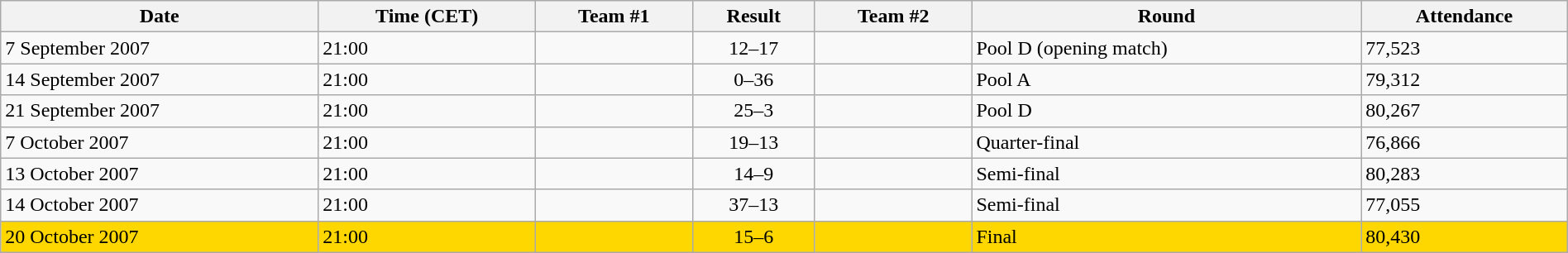<table class="wikitable" style="text-align: left;" width="100%">
<tr>
<th>Date</th>
<th>Time (CET)</th>
<th>Team #1</th>
<th>Result</th>
<th>Team #2</th>
<th>Round</th>
<th>Attendance</th>
</tr>
<tr>
<td>7 September 2007</td>
<td>21:00</td>
<td></td>
<td style="text-align:center;">12–17</td>
<td></td>
<td>Pool D (opening match)</td>
<td>77,523</td>
</tr>
<tr>
<td>14 September 2007</td>
<td>21:00</td>
<td></td>
<td style="text-align:center;">0–36</td>
<td></td>
<td>Pool A</td>
<td>79,312</td>
</tr>
<tr>
<td>21 September 2007</td>
<td>21:00</td>
<td></td>
<td style="text-align:center;">25–3</td>
<td></td>
<td>Pool D</td>
<td>80,267</td>
</tr>
<tr>
<td>7 October 2007</td>
<td>21:00</td>
<td></td>
<td style="text-align:center;">19–13</td>
<td></td>
<td>Quarter-final</td>
<td>76,866</td>
</tr>
<tr>
<td>13 October 2007</td>
<td>21:00</td>
<td></td>
<td style="text-align:center;">14–9</td>
<td></td>
<td>Semi-final</td>
<td>80,283</td>
</tr>
<tr>
<td>14 October 2007</td>
<td>21:00</td>
<td></td>
<td style="text-align:center;">37–13</td>
<td></td>
<td>Semi-final</td>
<td>77,055</td>
</tr>
<tr bgcolor=gold>
<td>20 October 2007</td>
<td>21:00</td>
<td></td>
<td style="text-align:center;">15–6</td>
<td></td>
<td>Final</td>
<td>80,430</td>
</tr>
</table>
